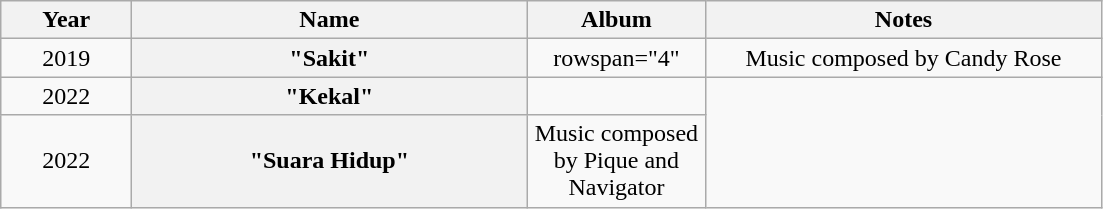<table class="wikitable plainrowheaders" style="text-align:center;" border="1">
<tr>
<th scope="col" style="width:5em;">Year</th>
<th scope="col" style="width:16em;">Name</th>
<th scope="col" style="width:7em;">Album</th>
<th scope="col" style="width:16em;">Notes</th>
</tr>
<tr>
<td rowspan="1" style="text-align:center;">2019</td>
<th scope="row">"Sakit"</th>
<td>rowspan="4" </td>
<td>Music composed by Candy Rose</td>
</tr>
<tr>
<td rowspan="1" style="text-align:center;">2022</td>
<th scope="row">"Kekal"</th>
<td></td>
</tr>
<tr>
<td rowspan="1" style="text-align:center;">2022</td>
<th scope="row">"Suara Hidup"</th>
<td>Music composed by Pique and Navigator</td>
</tr>
</table>
